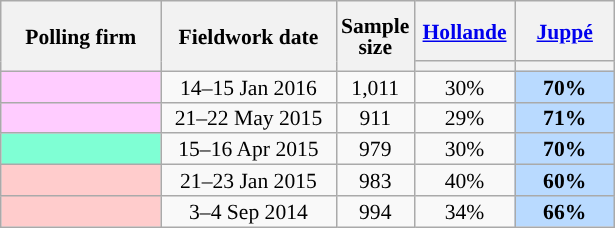<table class="wikitable sortable" style="text-align:center;font-size:90%;line-height:14px;">
<tr style="height:40px;">
<th style="width:100px;" rowspan="2">Polling firm</th>
<th style="width:110px;" rowspan="2">Fieldwork date</th>
<th style="width:35px;" rowspan="2">Sample<br>size</th>
<th class="unsortable" style="width:60px;"><a href='#'>Hollande</a><br></th>
<th class="unsortable" style="width:60px;"><a href='#'>Juppé</a><br></th>
</tr>
<tr>
<th style="background:"></th>
<th style="background:"></th>
</tr>
<tr>
<td style="background:#FFCCFF;"></td>
<td data-sort-value="2016-01-15">14–15 Jan 2016</td>
<td>1,011</td>
<td>30%</td>
<td style="background:#B9DAFF;"><strong>70%</strong></td>
</tr>
<tr>
<td style="background:#FFCCFF;"></td>
<td data-sort-value="2015-05-22">21–22 May 2015</td>
<td>911</td>
<td>29%</td>
<td style="background:#B9DAFF;"><strong>71%</strong></td>
</tr>
<tr>
<td style="background:aquamarine;"></td>
<td data-sort-value="2015-04-16">15–16 Apr 2015</td>
<td>979</td>
<td>30%</td>
<td style="background:#B9DAFF;"><strong>70%</strong></td>
</tr>
<tr>
<td style="background:#FFCCCC;"></td>
<td data-sort-value="2015-01-23">21–23 Jan 2015</td>
<td>983</td>
<td>40%</td>
<td style="background:#B9DAFF;"><strong>60%</strong></td>
</tr>
<tr>
<td style="background:#FFCCCC;"></td>
<td data-sort-value="2014-09-04">3–4 Sep 2014</td>
<td>994</td>
<td>34%</td>
<td style="background:#B9DAFF;"><strong>66%</strong></td>
</tr>
</table>
